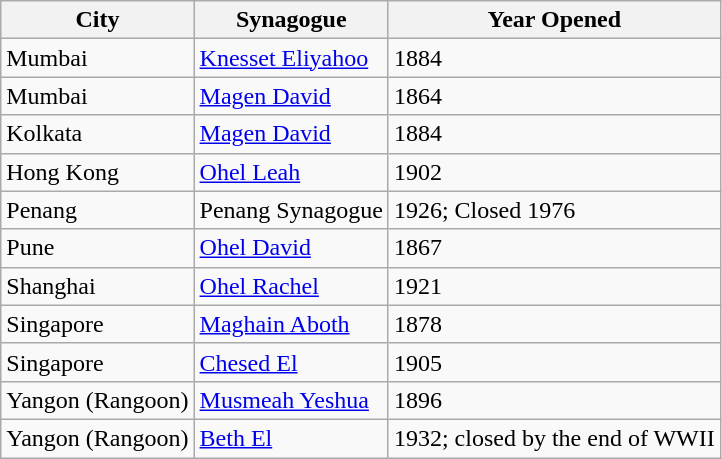<table class="wikitable">
<tr>
<th>City</th>
<th>Synagogue</th>
<th>Year Opened</th>
</tr>
<tr>
<td>Mumbai</td>
<td><a href='#'>Knesset Eliyahoo</a></td>
<td>1884</td>
</tr>
<tr>
<td>Mumbai</td>
<td><a href='#'>Magen David</a></td>
<td>1864</td>
</tr>
<tr>
<td>Kolkata</td>
<td><a href='#'>Magen David</a></td>
<td>1884</td>
</tr>
<tr>
<td>Hong Kong</td>
<td><a href='#'>Ohel Leah</a></td>
<td>1902</td>
</tr>
<tr>
<td>Penang</td>
<td>Penang Synagogue</td>
<td>1926; Closed 1976</td>
</tr>
<tr>
<td>Pune</td>
<td><a href='#'>Ohel David</a></td>
<td>1867</td>
</tr>
<tr>
<td>Shanghai</td>
<td><a href='#'>Ohel Rachel</a></td>
<td>1921</td>
</tr>
<tr>
<td>Singapore</td>
<td><a href='#'>Maghain Aboth</a></td>
<td>1878</td>
</tr>
<tr>
<td>Singapore</td>
<td><a href='#'>Chesed El</a></td>
<td>1905</td>
</tr>
<tr>
<td>Yangon (Rangoon)</td>
<td><a href='#'>Musmeah Yeshua</a></td>
<td>1896</td>
</tr>
<tr>
<td>Yangon (Rangoon)</td>
<td><a href='#'>Beth El</a></td>
<td>1932; closed by the end of WWII</td>
</tr>
</table>
